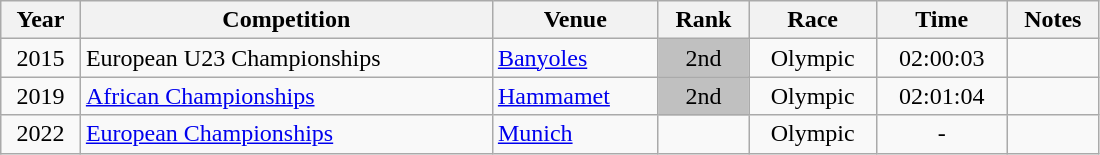<table class="wikitable" width=58% style="font-size:100%; text-align:center;">
<tr>
<th>Year</th>
<th>Competition</th>
<th>Venue</th>
<th>Rank</th>
<th>Race</th>
<th>Time</th>
<th>Notes</th>
</tr>
<tr>
<td rowspan=1>2015</td>
<td rowspan=1 align=left>European U23 Championships</td>
<td rowspan=1 align=left> <a href='#'>Banyoles</a></td>
<td bgcolor=silver>2nd</td>
<td>Olympic</td>
<td>02:00:03</td>
<td></td>
</tr>
<tr>
<td rowspan=1>2019</td>
<td rowspan=1 align=left><a href='#'>African Championships</a></td>
<td rowspan=1 align=left> <a href='#'>Hammamet</a></td>
<td bgcolor=silver>2nd</td>
<td>Olympic</td>
<td>02:01:04</td>
<td></td>
</tr>
<tr>
<td rowspan=1>2022</td>
<td rowspan=1 align=left><a href='#'>European Championships</a></td>
<td rowspan=1 align=left> <a href='#'>Munich</a></td>
<td></td>
<td>Olympic</td>
<td>-</td>
<td></td>
</tr>
</table>
